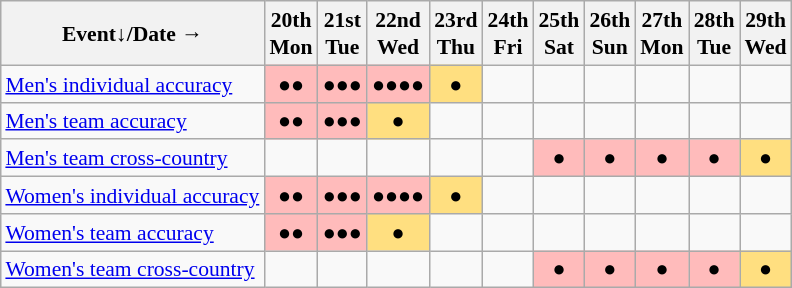<table class="wikitable" style="margin:0.5em auto; font-size:90%; line-height:1.25em; text-align:center">
<tr style="text-align:center;">
<th>Event↓/Date →</th>
<th>20th<br>Mon</th>
<th>21st<br>Tue</th>
<th>22nd<br>Wed</th>
<th>23rd<br>Thu</th>
<th>24th<br>Fri</th>
<th>25th<br>Sat</th>
<th>26th<br>Sun</th>
<th>27th<br>Mon</th>
<th>28th<br>Tue</th>
<th>29th<br>Wed</th>
</tr>
<tr>
<td align="left"><a href='#'>Men's individual accuracy</a></td>
<td bgcolor="#FFBBBB">●●</td>
<td bgcolor="#FFBBBB">●●●</td>
<td bgcolor="#FFBBBB">●●●●</td>
<td bgcolor="#FFDF80">●</td>
<td></td>
<td></td>
<td></td>
<td></td>
<td></td>
<td></td>
</tr>
<tr>
<td align="left"><a href='#'>Men's team accuracy</a></td>
<td bgcolor="#FFBBBB">●●</td>
<td bgcolor="#FFBBBB">●●●</td>
<td bgcolor="#FFDF80">●</td>
<td></td>
<td></td>
<td></td>
<td></td>
<td></td>
<td></td>
<td></td>
</tr>
<tr>
<td align="left"><a href='#'>Men's team cross-country</a></td>
<td></td>
<td></td>
<td></td>
<td></td>
<td></td>
<td bgcolor="#FFBBBB">●</td>
<td bgcolor="#FFBBBB">●</td>
<td bgcolor="#FFBBBB">●</td>
<td bgcolor="#FFBBBB">●</td>
<td bgcolor="#FFDF80">●</td>
</tr>
<tr>
<td align="left"><a href='#'>Women's individual accuracy</a></td>
<td bgcolor="#FFBBBB">●●</td>
<td bgcolor="#FFBBBB">●●●</td>
<td bgcolor="#FFBBBB">●●●●</td>
<td bgcolor="#FFDF80">●</td>
<td></td>
<td></td>
<td></td>
<td></td>
<td></td>
<td></td>
</tr>
<tr>
<td align="left"><a href='#'>Women's team accuracy</a></td>
<td bgcolor="#FFBBBB">●●</td>
<td bgcolor="#FFBBBB">●●●</td>
<td bgcolor="#FFDF80">●</td>
<td></td>
<td></td>
<td></td>
<td></td>
<td></td>
<td></td>
<td></td>
</tr>
<tr>
<td align="left"><a href='#'>Women's team cross-country</a></td>
<td></td>
<td></td>
<td></td>
<td></td>
<td></td>
<td bgcolor="#FFBBBB">●</td>
<td bgcolor="#FFBBBB">●</td>
<td bgcolor="#FFBBBB">●</td>
<td bgcolor="#FFBBBB">●</td>
<td bgcolor="#FFDF80">●</td>
</tr>
</table>
